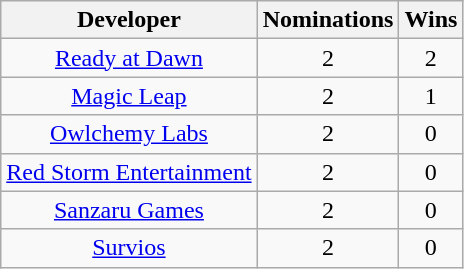<table class="wikitable sortable plainrowheaders" rowspan="2" style="text-align:center;" background: #f6e39c;>
<tr>
<th scope="col">Developer</th>
<th scope="col">Nominations</th>
<th scope="col">Wins</th>
</tr>
<tr>
<td><a href='#'>Ready at Dawn</a></td>
<td>2</td>
<td>2</td>
</tr>
<tr>
<td><a href='#'>Magic Leap</a></td>
<td>2</td>
<td>1</td>
</tr>
<tr>
<td><a href='#'>Owlchemy Labs</a></td>
<td>2</td>
<td>0</td>
</tr>
<tr>
<td><a href='#'>Red Storm Entertainment</a></td>
<td>2</td>
<td>0</td>
</tr>
<tr>
<td><a href='#'>Sanzaru Games</a></td>
<td>2</td>
<td>0</td>
</tr>
<tr>
<td><a href='#'>Survios</a></td>
<td>2</td>
<td>0</td>
</tr>
</table>
